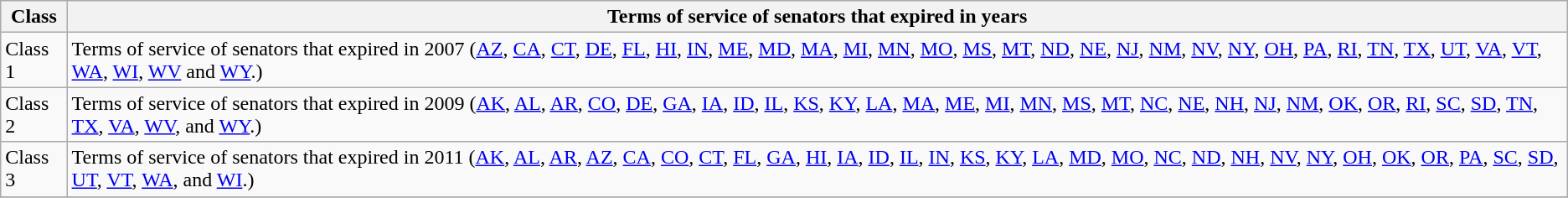<table class="wikitable sortable">
<tr valign=bottom>
<th>Class</th>
<th>Terms of service of senators that expired in years</th>
</tr>
<tr>
<td>Class 1</td>
<td>Terms of service of senators that expired in 2007 (<a href='#'>AZ</a>, <a href='#'>CA</a>, <a href='#'>CT</a>, <a href='#'>DE</a>, <a href='#'>FL</a>, <a href='#'>HI</a>, <a href='#'>IN</a>, <a href='#'>ME</a>, <a href='#'>MD</a>, <a href='#'>MA</a>, <a href='#'>MI</a>, <a href='#'>MN</a>, <a href='#'>MO</a>, <a href='#'>MS</a>, <a href='#'>MT</a>, <a href='#'>ND</a>, <a href='#'>NE</a>, <a href='#'>NJ</a>, <a href='#'>NM</a>, <a href='#'>NV</a>, <a href='#'>NY</a>, <a href='#'>OH</a>, <a href='#'>PA</a>, <a href='#'>RI</a>, <a href='#'>TN</a>, <a href='#'>TX</a>, <a href='#'>UT</a>, <a href='#'>VA</a>, <a href='#'>VT</a>, <a href='#'>WA</a>, <a href='#'>WI</a>, <a href='#'>WV</a> and <a href='#'>WY</a>.)</td>
</tr>
<tr>
<td>Class 2</td>
<td>Terms of service of senators that expired in 2009 (<a href='#'>AK</a>, <a href='#'>AL</a>, <a href='#'>AR</a>, <a href='#'>CO</a>, <a href='#'>DE</a>, <a href='#'>GA</a>,  <a href='#'>IA</a>, <a href='#'>ID</a>, <a href='#'>IL</a>, <a href='#'>KS</a>, <a href='#'>KY</a>, <a href='#'>LA</a>, <a href='#'>MA</a>, <a href='#'>ME</a>, <a href='#'>MI</a>, <a href='#'>MN</a>, <a href='#'>MS</a>, <a href='#'>MT</a>, <a href='#'>NC</a>, <a href='#'>NE</a>, <a href='#'>NH</a>, <a href='#'>NJ</a>, <a href='#'>NM</a>, <a href='#'>OK</a>, <a href='#'>OR</a>, <a href='#'>RI</a>, <a href='#'>SC</a>, <a href='#'>SD</a>, <a href='#'>TN</a>, <a href='#'>TX</a>, <a href='#'>VA</a>, <a href='#'>WV</a>, and <a href='#'>WY</a>.)</td>
</tr>
<tr>
<td>Class 3</td>
<td>Terms of service of senators that expired in 2011 (<a href='#'>AK</a>, <a href='#'>AL</a>, <a href='#'>AR</a>, <a href='#'>AZ</a>, <a href='#'>CA</a>, <a href='#'>CO</a>, <a href='#'>CT</a>, <a href='#'>FL</a>, <a href='#'>GA</a>, <a href='#'>HI</a>, <a href='#'>IA</a>, <a href='#'>ID</a>, <a href='#'>IL</a>, <a href='#'>IN</a>, <a href='#'>KS</a>, <a href='#'>KY</a>, <a href='#'>LA</a>, <a href='#'>MD</a>, <a href='#'>MO</a>, <a href='#'>NC</a>, <a href='#'>ND</a>, <a href='#'>NH</a>, <a href='#'>NV</a>, <a href='#'>NY</a>, <a href='#'>OH</a>, <a href='#'>OK</a>, <a href='#'>OR</a>, <a href='#'>PA</a>, <a href='#'>SC</a>, <a href='#'>SD</a>, <a href='#'>UT</a>, <a href='#'>VT</a>, <a href='#'>WA</a>, and <a href='#'>WI</a>.)</td>
</tr>
<tr>
</tr>
</table>
